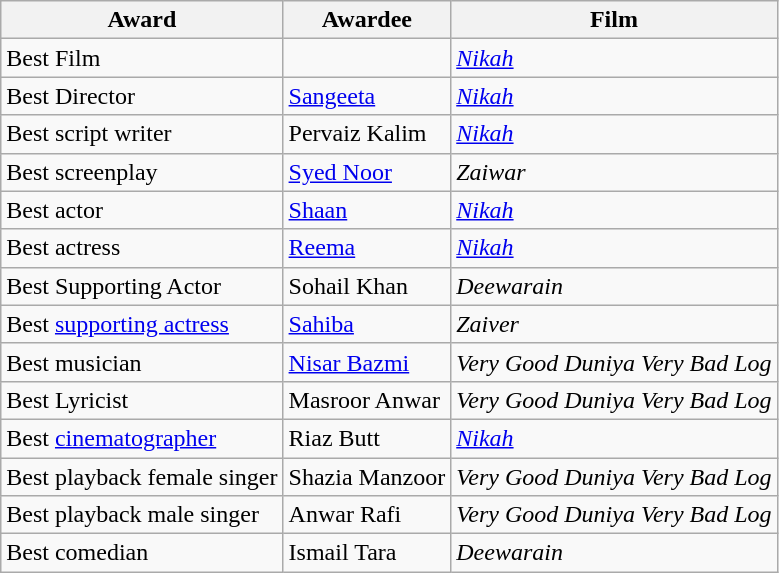<table class="wikitable">
<tr>
<th>Award</th>
<th>Awardee</th>
<th>Film</th>
</tr>
<tr>
<td>Best Film</td>
<td></td>
<td><a href='#'><em>Nikah</em></a></td>
</tr>
<tr>
<td>Best Director</td>
<td><a href='#'>Sangeeta</a></td>
<td><a href='#'><em>Nikah</em></a></td>
</tr>
<tr>
<td>Best script writer</td>
<td>Pervaiz Kalim</td>
<td><a href='#'><em>Nikah</em></a></td>
</tr>
<tr>
<td>Best screenplay</td>
<td><a href='#'>Syed Noor</a></td>
<td><em>Zaiwar</em></td>
</tr>
<tr>
<td>Best actor</td>
<td><a href='#'>Shaan</a></td>
<td><a href='#'><em>Nikah</em></a></td>
</tr>
<tr>
<td>Best actress</td>
<td><a href='#'>Reema</a></td>
<td><a href='#'><em>Nikah</em></a></td>
</tr>
<tr>
<td>Best Supporting Actor</td>
<td>Sohail Khan</td>
<td><em>Deewarain</em></td>
</tr>
<tr>
<td>Best <a href='#'>supporting actress</a></td>
<td><a href='#'>Sahiba</a></td>
<td><em>Zaiver</em></td>
</tr>
<tr>
<td>Best musician</td>
<td><a href='#'>Nisar Bazmi</a></td>
<td><em>Very Good Duniya Very Bad Log</em></td>
</tr>
<tr>
<td>Best Lyricist</td>
<td>Masroor Anwar</td>
<td><em>Very Good Duniya Very Bad Log</em></td>
</tr>
<tr>
<td>Best <a href='#'>cinematographer</a></td>
<td>Riaz Butt</td>
<td><a href='#'><em>Nikah</em></a></td>
</tr>
<tr>
<td>Best playback female singer</td>
<td>Shazia Manzoor</td>
<td><em>Very Good Duniya Very Bad Log</em></td>
</tr>
<tr>
<td>Best playback male singer</td>
<td>Anwar Rafi</td>
<td><em>Very Good Duniya Very Bad Log</em></td>
</tr>
<tr>
<td>Best comedian</td>
<td>Ismail Tara</td>
<td><em>Deewarain</em></td>
</tr>
</table>
